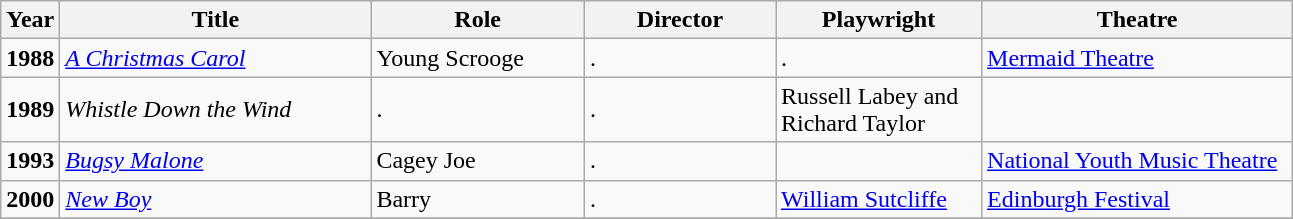<table class="wikitable">
<tr>
<th width=20>Year</th>
<th width=200>Title</th>
<th width=135>Role</th>
<th width=120>Director</th>
<th width=130>Playwright</th>
<th width=200>Theatre</th>
</tr>
<tr>
<td><strong>1988</strong></td>
<td><em><a href='#'>A Christmas Carol</a></em></td>
<td>Young Scrooge</td>
<td>.</td>
<td>.</td>
<td><a href='#'>Mermaid Theatre</a></td>
</tr>
<tr>
<td><strong>1989</strong></td>
<td><em>Whistle Down the Wind</em></td>
<td>.</td>
<td>.</td>
<td>Russell Labey and Richard Taylor</td>
<td></td>
</tr>
<tr>
<td><strong>1993</strong></td>
<td><em><a href='#'>Bugsy Malone</a></em></td>
<td>Cagey Joe</td>
<td>.</td>
<td></td>
<td><a href='#'>National Youth Music Theatre</a></td>
</tr>
<tr>
<td><strong>2000</strong></td>
<td><em><a href='#'>New Boy</a></em></td>
<td>Barry</td>
<td>.</td>
<td><a href='#'>William Sutcliffe</a></td>
<td><a href='#'>Edinburgh Festival</a></td>
</tr>
<tr>
</tr>
</table>
